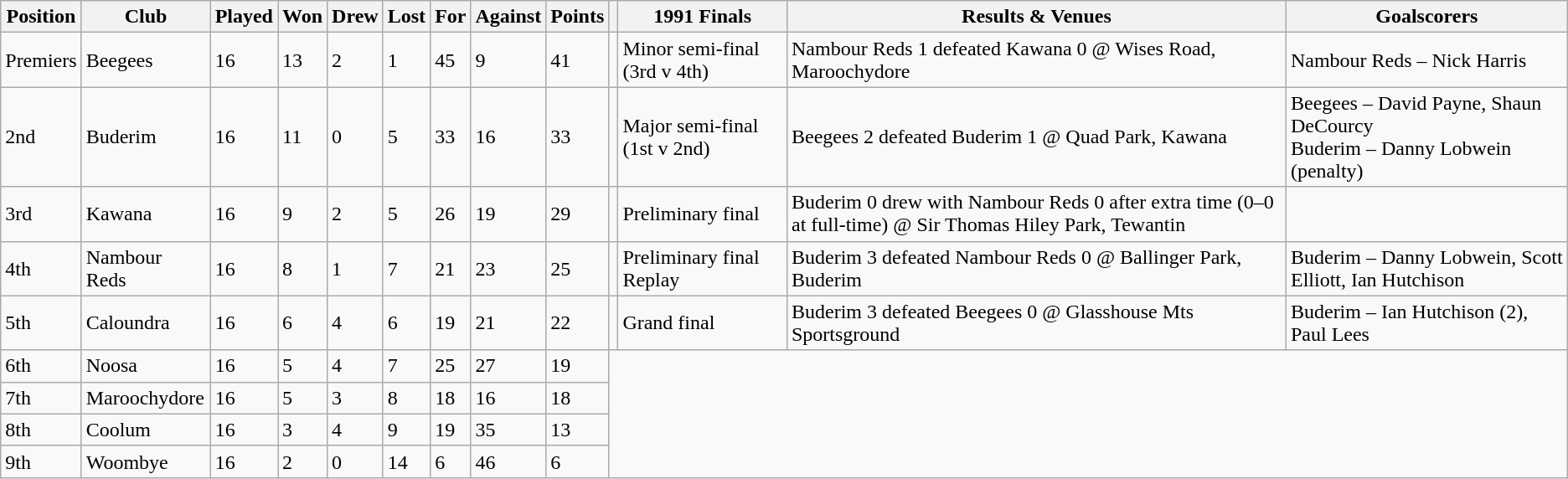<table class="wikitable">
<tr>
<th>Position</th>
<th>Club</th>
<th>Played</th>
<th>Won</th>
<th>Drew</th>
<th>Lost</th>
<th>For</th>
<th>Against</th>
<th>Points</th>
<th></th>
<th>1991 Finals</th>
<th>Results & Venues</th>
<th>Goalscorers</th>
</tr>
<tr>
<td>Premiers</td>
<td>Beegees</td>
<td>16</td>
<td>13</td>
<td>2</td>
<td>1</td>
<td>45</td>
<td>9</td>
<td>41</td>
<td></td>
<td>Minor semi-final (3rd v 4th)</td>
<td>Nambour Reds 1 defeated Kawana 0 @ Wises Road, Maroochydore</td>
<td>Nambour Reds – Nick Harris</td>
</tr>
<tr>
<td>2nd</td>
<td>Buderim</td>
<td>16</td>
<td>11</td>
<td>0</td>
<td>5</td>
<td>33</td>
<td>16</td>
<td>33</td>
<td></td>
<td>Major semi-final (1st v 2nd)</td>
<td>Beegees 2 defeated Buderim 1 @ Quad Park, Kawana</td>
<td>Beegees – David Payne, Shaun DeCourcy<br>Buderim – Danny Lobwein (penalty)</td>
</tr>
<tr>
<td>3rd</td>
<td>Kawana</td>
<td>16</td>
<td>9</td>
<td>2</td>
<td>5</td>
<td>26</td>
<td>19</td>
<td>29</td>
<td></td>
<td>Preliminary final</td>
<td>Buderim 0 drew with Nambour Reds 0 after extra time (0–0 at full-time) @ Sir Thomas Hiley Park, Tewantin</td>
<td></td>
</tr>
<tr>
<td>4th</td>
<td>Nambour Reds</td>
<td>16</td>
<td>8</td>
<td>1</td>
<td>7</td>
<td>21</td>
<td>23</td>
<td>25</td>
<td></td>
<td>Preliminary final Replay</td>
<td>Buderim 3 defeated Nambour Reds 0 @ Ballinger Park, Buderim</td>
<td>Buderim – Danny Lobwein, Scott Elliott, Ian Hutchison</td>
</tr>
<tr>
<td>5th</td>
<td>Caloundra</td>
<td>16</td>
<td>6</td>
<td>4</td>
<td>6</td>
<td>19</td>
<td>21</td>
<td>22</td>
<td></td>
<td>Grand final</td>
<td>Buderim 3 defeated Beegees 0 @ Glasshouse Mts Sportsground</td>
<td>Buderim – Ian Hutchison (2), Paul Lees</td>
</tr>
<tr>
<td>6th</td>
<td>Noosa</td>
<td>16</td>
<td>5</td>
<td>4</td>
<td>7</td>
<td>25</td>
<td>27</td>
<td>19</td>
</tr>
<tr>
<td>7th</td>
<td>Maroochydore</td>
<td>16</td>
<td>5</td>
<td>3</td>
<td>8</td>
<td>18</td>
<td>16</td>
<td>18</td>
</tr>
<tr>
<td>8th</td>
<td>Coolum</td>
<td>16</td>
<td>3</td>
<td>4</td>
<td>9</td>
<td>19</td>
<td>35</td>
<td>13</td>
</tr>
<tr>
<td>9th</td>
<td>Woombye</td>
<td>16</td>
<td>2</td>
<td>0</td>
<td>14</td>
<td>6</td>
<td>46</td>
<td>6</td>
</tr>
</table>
